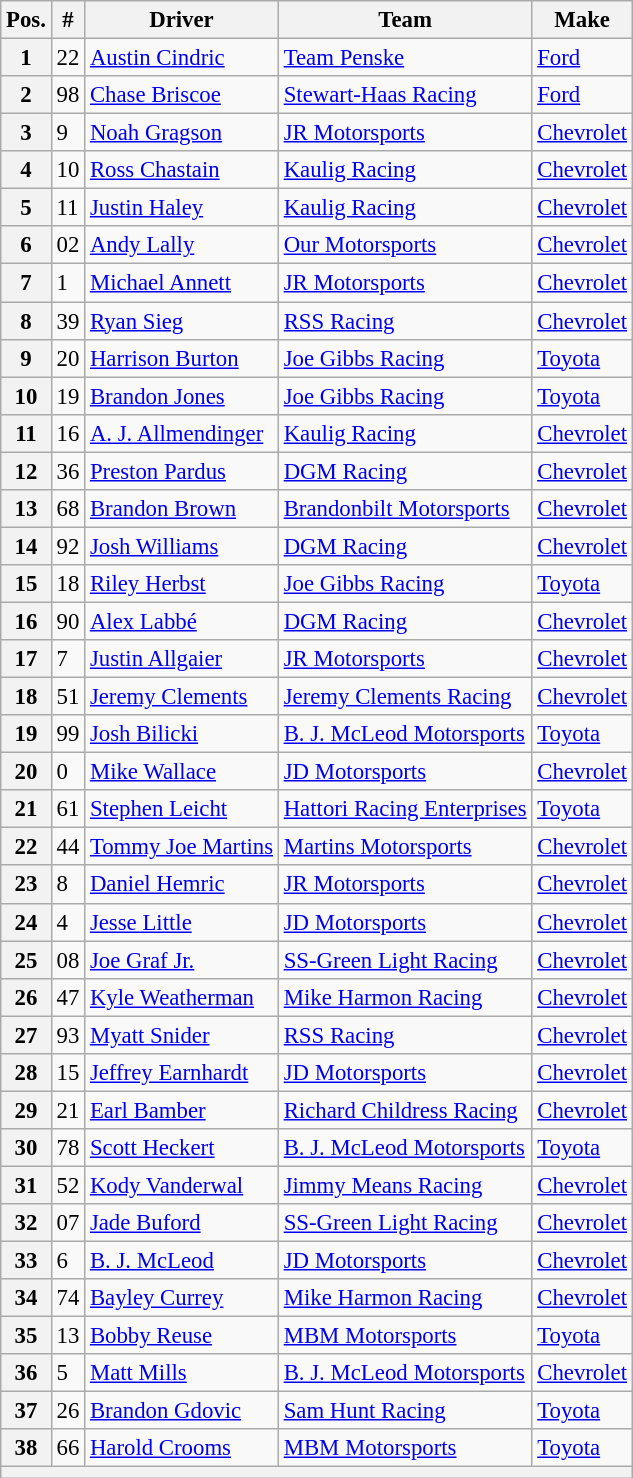<table class="wikitable" style="font-size: 95%;">
<tr>
<th>Pos.</th>
<th>#</th>
<th>Driver</th>
<th>Team</th>
<th>Make</th>
</tr>
<tr>
<th>1</th>
<td>22</td>
<td><a href='#'>Austin Cindric</a></td>
<td><a href='#'>Team Penske</a></td>
<td><a href='#'>Ford</a></td>
</tr>
<tr>
<th>2</th>
<td>98</td>
<td><a href='#'>Chase Briscoe</a></td>
<td><a href='#'>Stewart-Haas Racing</a></td>
<td><a href='#'>Ford</a></td>
</tr>
<tr>
<th>3</th>
<td>9</td>
<td><a href='#'>Noah Gragson</a></td>
<td><a href='#'>JR Motorsports</a></td>
<td><a href='#'>Chevrolet</a></td>
</tr>
<tr>
<th>4</th>
<td>10</td>
<td><a href='#'>Ross Chastain</a></td>
<td><a href='#'>Kaulig Racing</a></td>
<td><a href='#'>Chevrolet</a></td>
</tr>
<tr>
<th>5</th>
<td>11</td>
<td><a href='#'>Justin Haley</a></td>
<td><a href='#'>Kaulig Racing</a></td>
<td><a href='#'>Chevrolet</a></td>
</tr>
<tr>
<th>6</th>
<td>02</td>
<td><a href='#'>Andy Lally</a></td>
<td><a href='#'>Our Motorsports</a></td>
<td><a href='#'>Chevrolet</a></td>
</tr>
<tr>
<th>7</th>
<td>1</td>
<td><a href='#'>Michael Annett</a></td>
<td><a href='#'>JR Motorsports</a></td>
<td><a href='#'>Chevrolet</a></td>
</tr>
<tr>
<th>8</th>
<td>39</td>
<td><a href='#'>Ryan Sieg</a></td>
<td><a href='#'>RSS Racing</a></td>
<td><a href='#'>Chevrolet</a></td>
</tr>
<tr>
<th>9</th>
<td>20</td>
<td><a href='#'>Harrison Burton</a></td>
<td><a href='#'>Joe Gibbs Racing</a></td>
<td><a href='#'>Toyota</a></td>
</tr>
<tr>
<th>10</th>
<td>19</td>
<td><a href='#'>Brandon Jones</a></td>
<td><a href='#'>Joe Gibbs Racing</a></td>
<td><a href='#'>Toyota</a></td>
</tr>
<tr>
<th>11</th>
<td>16</td>
<td><a href='#'>A. J. Allmendinger</a></td>
<td><a href='#'>Kaulig Racing</a></td>
<td><a href='#'>Chevrolet</a></td>
</tr>
<tr>
<th>12</th>
<td>36</td>
<td><a href='#'>Preston Pardus</a></td>
<td><a href='#'>DGM Racing</a></td>
<td><a href='#'>Chevrolet</a></td>
</tr>
<tr>
<th>13</th>
<td>68</td>
<td><a href='#'>Brandon Brown</a></td>
<td><a href='#'>Brandonbilt Motorsports</a></td>
<td><a href='#'>Chevrolet</a></td>
</tr>
<tr>
<th>14</th>
<td>92</td>
<td><a href='#'>Josh Williams</a></td>
<td><a href='#'>DGM Racing</a></td>
<td><a href='#'>Chevrolet</a></td>
</tr>
<tr>
<th>15</th>
<td>18</td>
<td><a href='#'>Riley Herbst</a></td>
<td><a href='#'>Joe Gibbs Racing</a></td>
<td><a href='#'>Toyota</a></td>
</tr>
<tr>
<th>16</th>
<td>90</td>
<td><a href='#'>Alex Labbé</a></td>
<td><a href='#'>DGM Racing</a></td>
<td><a href='#'>Chevrolet</a></td>
</tr>
<tr>
<th>17</th>
<td>7</td>
<td><a href='#'>Justin Allgaier</a></td>
<td><a href='#'>JR Motorsports</a></td>
<td><a href='#'>Chevrolet</a></td>
</tr>
<tr>
<th>18</th>
<td>51</td>
<td><a href='#'>Jeremy Clements</a></td>
<td><a href='#'>Jeremy Clements Racing</a></td>
<td><a href='#'>Chevrolet</a></td>
</tr>
<tr>
<th>19</th>
<td>99</td>
<td><a href='#'>Josh Bilicki</a></td>
<td><a href='#'>B. J. McLeod Motorsports</a></td>
<td><a href='#'>Toyota</a></td>
</tr>
<tr>
<th>20</th>
<td>0</td>
<td><a href='#'>Mike Wallace</a></td>
<td><a href='#'>JD Motorsports</a></td>
<td><a href='#'>Chevrolet</a></td>
</tr>
<tr>
<th>21</th>
<td>61</td>
<td><a href='#'>Stephen Leicht</a></td>
<td><a href='#'>Hattori Racing Enterprises</a></td>
<td><a href='#'>Toyota</a></td>
</tr>
<tr>
<th>22</th>
<td>44</td>
<td><a href='#'>Tommy Joe Martins</a></td>
<td><a href='#'>Martins Motorsports</a></td>
<td><a href='#'>Chevrolet</a></td>
</tr>
<tr>
<th>23</th>
<td>8</td>
<td><a href='#'>Daniel Hemric</a></td>
<td><a href='#'>JR Motorsports</a></td>
<td><a href='#'>Chevrolet</a></td>
</tr>
<tr>
<th>24</th>
<td>4</td>
<td><a href='#'>Jesse Little</a></td>
<td><a href='#'>JD Motorsports</a></td>
<td><a href='#'>Chevrolet</a></td>
</tr>
<tr>
<th>25</th>
<td>08</td>
<td><a href='#'>Joe Graf Jr.</a></td>
<td><a href='#'>SS-Green Light Racing</a></td>
<td><a href='#'>Chevrolet</a></td>
</tr>
<tr>
<th>26</th>
<td>47</td>
<td><a href='#'>Kyle Weatherman</a></td>
<td><a href='#'>Mike Harmon Racing</a></td>
<td><a href='#'>Chevrolet</a></td>
</tr>
<tr>
<th>27</th>
<td>93</td>
<td><a href='#'>Myatt Snider</a></td>
<td><a href='#'>RSS Racing</a></td>
<td><a href='#'>Chevrolet</a></td>
</tr>
<tr>
<th>28</th>
<td>15</td>
<td><a href='#'>Jeffrey Earnhardt</a></td>
<td><a href='#'>JD Motorsports</a></td>
<td><a href='#'>Chevrolet</a></td>
</tr>
<tr>
<th>29</th>
<td>21</td>
<td><a href='#'>Earl Bamber</a></td>
<td><a href='#'>Richard Childress Racing</a></td>
<td><a href='#'>Chevrolet</a></td>
</tr>
<tr>
<th>30</th>
<td>78</td>
<td><a href='#'>Scott Heckert</a></td>
<td><a href='#'>B. J. McLeod Motorsports</a></td>
<td><a href='#'>Toyota</a></td>
</tr>
<tr>
<th>31</th>
<td>52</td>
<td><a href='#'>Kody Vanderwal</a></td>
<td><a href='#'>Jimmy Means Racing</a></td>
<td><a href='#'>Chevrolet</a></td>
</tr>
<tr>
<th>32</th>
<td>07</td>
<td><a href='#'>Jade Buford</a></td>
<td><a href='#'>SS-Green Light Racing</a></td>
<td><a href='#'>Chevrolet</a></td>
</tr>
<tr>
<th>33</th>
<td>6</td>
<td><a href='#'>B. J. McLeod</a></td>
<td><a href='#'>JD Motorsports</a></td>
<td><a href='#'>Chevrolet</a></td>
</tr>
<tr>
<th>34</th>
<td>74</td>
<td><a href='#'>Bayley Currey</a></td>
<td><a href='#'>Mike Harmon Racing</a></td>
<td><a href='#'>Chevrolet</a></td>
</tr>
<tr>
<th>35</th>
<td>13</td>
<td><a href='#'>Bobby Reuse</a></td>
<td><a href='#'>MBM Motorsports</a></td>
<td><a href='#'>Toyota</a></td>
</tr>
<tr>
<th>36</th>
<td>5</td>
<td><a href='#'>Matt Mills</a></td>
<td><a href='#'>B. J. McLeod Motorsports</a></td>
<td><a href='#'>Chevrolet</a></td>
</tr>
<tr>
<th>37</th>
<td>26</td>
<td><a href='#'>Brandon Gdovic</a></td>
<td><a href='#'>Sam Hunt Racing</a></td>
<td><a href='#'>Toyota</a></td>
</tr>
<tr>
<th>38</th>
<td>66</td>
<td><a href='#'>Harold Crooms</a></td>
<td><a href='#'>MBM Motorsports</a></td>
<td><a href='#'>Toyota</a></td>
</tr>
<tr>
<th colspan="5"></th>
</tr>
</table>
